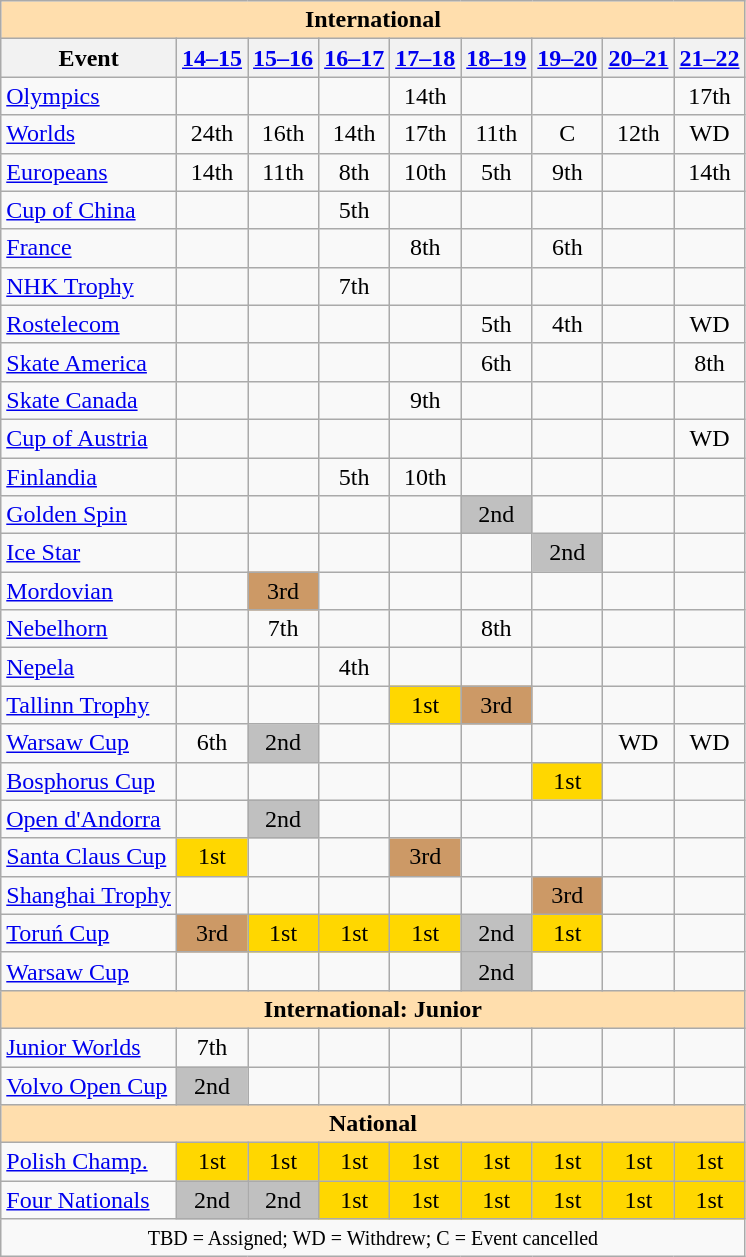<table class="wikitable" style="text-align:center">
<tr>
<th colspan="9" style="background-color: #ffdead; " align="center">International</th>
</tr>
<tr>
<th>Event</th>
<th><a href='#'>14–15</a></th>
<th><a href='#'>15–16</a></th>
<th><a href='#'>16–17</a></th>
<th><a href='#'>17–18</a></th>
<th><a href='#'>18–19</a></th>
<th><a href='#'>19–20</a></th>
<th><a href='#'>20–21</a></th>
<th><a href='#'>21–22</a></th>
</tr>
<tr>
<td align=left><a href='#'>Olympics</a></td>
<td></td>
<td></td>
<td></td>
<td>14th</td>
<td></td>
<td></td>
<td></td>
<td>17th</td>
</tr>
<tr>
<td align=left><a href='#'>Worlds</a></td>
<td>24th</td>
<td>16th</td>
<td>14th</td>
<td>17th</td>
<td>11th</td>
<td>C</td>
<td>12th</td>
<td>WD</td>
</tr>
<tr>
<td align=left><a href='#'>Europeans</a></td>
<td>14th</td>
<td>11th</td>
<td>8th</td>
<td>10th</td>
<td>5th</td>
<td>9th</td>
<td></td>
<td>14th</td>
</tr>
<tr>
<td align=left> <a href='#'>Cup of China</a></td>
<td></td>
<td></td>
<td>5th</td>
<td></td>
<td></td>
<td></td>
<td></td>
<td></td>
</tr>
<tr>
<td align=left> <a href='#'>France</a></td>
<td></td>
<td></td>
<td></td>
<td>8th</td>
<td></td>
<td>6th</td>
<td></td>
<td></td>
</tr>
<tr>
<td align=left> <a href='#'>NHK Trophy</a></td>
<td></td>
<td></td>
<td>7th</td>
<td></td>
<td></td>
<td></td>
<td></td>
<td></td>
</tr>
<tr>
<td align=left> <a href='#'>Rostelecom</a></td>
<td></td>
<td></td>
<td></td>
<td></td>
<td>5th</td>
<td>4th</td>
<td></td>
<td>WD</td>
</tr>
<tr>
<td align=left> <a href='#'>Skate America</a></td>
<td></td>
<td></td>
<td></td>
<td></td>
<td>6th</td>
<td></td>
<td></td>
<td>8th</td>
</tr>
<tr>
<td align=left> <a href='#'>Skate Canada</a></td>
<td></td>
<td></td>
<td></td>
<td>9th</td>
<td></td>
<td></td>
<td></td>
<td></td>
</tr>
<tr>
<td align=left> <a href='#'>Cup of Austria</a></td>
<td></td>
<td></td>
<td></td>
<td></td>
<td></td>
<td></td>
<td></td>
<td>WD</td>
</tr>
<tr>
<td align=left> <a href='#'>Finlandia</a></td>
<td></td>
<td></td>
<td>5th</td>
<td>10th</td>
<td></td>
<td></td>
<td></td>
<td></td>
</tr>
<tr>
<td align=left> <a href='#'>Golden Spin</a></td>
<td></td>
<td></td>
<td></td>
<td></td>
<td bgcolor=silver>2nd</td>
<td></td>
<td></td>
<td></td>
</tr>
<tr>
<td align=left> <a href='#'>Ice Star</a></td>
<td></td>
<td></td>
<td></td>
<td></td>
<td></td>
<td bgcolor=silver>2nd</td>
<td></td>
<td></td>
</tr>
<tr>
<td align=left> <a href='#'>Mordovian</a></td>
<td></td>
<td bgcolor=cc9966>3rd</td>
<td></td>
<td></td>
<td></td>
<td></td>
<td></td>
<td></td>
</tr>
<tr>
<td align=left> <a href='#'>Nebelhorn</a></td>
<td></td>
<td>7th</td>
<td></td>
<td></td>
<td>8th</td>
<td></td>
<td></td>
<td></td>
</tr>
<tr>
<td align=left> <a href='#'>Nepela</a></td>
<td></td>
<td></td>
<td>4th</td>
<td></td>
<td></td>
<td></td>
<td></td>
<td></td>
</tr>
<tr>
<td align=left> <a href='#'>Tallinn Trophy</a></td>
<td></td>
<td></td>
<td></td>
<td bgcolor=gold>1st</td>
<td bgcolor=cc9966>3rd</td>
<td></td>
<td></td>
<td></td>
</tr>
<tr>
<td align=left> <a href='#'>Warsaw Cup</a></td>
<td>6th</td>
<td bgcolor=silver>2nd</td>
<td></td>
<td></td>
<td></td>
<td></td>
<td>WD</td>
<td>WD</td>
</tr>
<tr>
<td align=left><a href='#'>Bosphorus Cup</a></td>
<td></td>
<td></td>
<td></td>
<td></td>
<td></td>
<td bgcolor=gold>1st</td>
<td></td>
<td></td>
</tr>
<tr>
<td align=left><a href='#'>Open d'Andorra</a></td>
<td></td>
<td bgcolor=silver>2nd</td>
<td></td>
<td></td>
<td></td>
<td></td>
<td></td>
<td></td>
</tr>
<tr>
<td align=left><a href='#'>Santa Claus Cup</a></td>
<td bgcolor=gold>1st</td>
<td></td>
<td></td>
<td bgcolor=cc9966>3rd</td>
<td></td>
<td></td>
<td></td>
<td></td>
</tr>
<tr>
<td align=left><a href='#'>Shanghai Trophy</a></td>
<td></td>
<td></td>
<td></td>
<td></td>
<td></td>
<td bgcolor=cc9966>3rd</td>
<td></td>
<td></td>
</tr>
<tr>
<td align=left><a href='#'>Toruń Cup</a></td>
<td bgcolor=cc9966>3rd</td>
<td bgcolor=gold>1st</td>
<td bgcolor=gold>1st</td>
<td bgcolor=gold>1st</td>
<td bgcolor=silver>2nd</td>
<td bgcolor=gold>1st</td>
<td></td>
<td></td>
</tr>
<tr>
<td align=left><a href='#'>Warsaw Cup</a></td>
<td></td>
<td></td>
<td></td>
<td></td>
<td bgcolor=silver>2nd</td>
<td></td>
<td></td>
<td></td>
</tr>
<tr>
<th colspan="9" style="background-color: #ffdead; " align="center">International: Junior</th>
</tr>
<tr>
<td align=left><a href='#'>Junior Worlds</a></td>
<td>7th</td>
<td></td>
<td></td>
<td></td>
<td></td>
<td></td>
<td></td>
<td></td>
</tr>
<tr>
<td align=left><a href='#'>Volvo Open Cup</a></td>
<td bgcolor=silver>2nd</td>
<td></td>
<td></td>
<td></td>
<td></td>
<td></td>
<td></td>
<td></td>
</tr>
<tr>
<th colspan="9" style="background-color: #ffdead; " align="center">National</th>
</tr>
<tr>
<td align=left><a href='#'>Polish Champ.</a></td>
<td bgcolor=gold>1st</td>
<td bgcolor=gold>1st</td>
<td bgcolor=gold>1st</td>
<td bgcolor=gold>1st</td>
<td bgcolor=gold>1st</td>
<td bgcolor=gold>1st</td>
<td bgcolor=gold>1st</td>
<td bgcolor=gold>1st</td>
</tr>
<tr>
<td align=left><a href='#'>Four Nationals</a></td>
<td bgcolor=silver>2nd</td>
<td bgcolor=silver>2nd</td>
<td bgcolor=gold>1st</td>
<td bgcolor=gold>1st</td>
<td bgcolor=gold>1st</td>
<td bgcolor=gold>1st</td>
<td bgcolor=gold>1st</td>
<td bgcolor=gold>1st</td>
</tr>
<tr>
<td colspan="9" align="center"><small> TBD = Assigned; WD = Withdrew; C = Event cancelled </small></td>
</tr>
</table>
